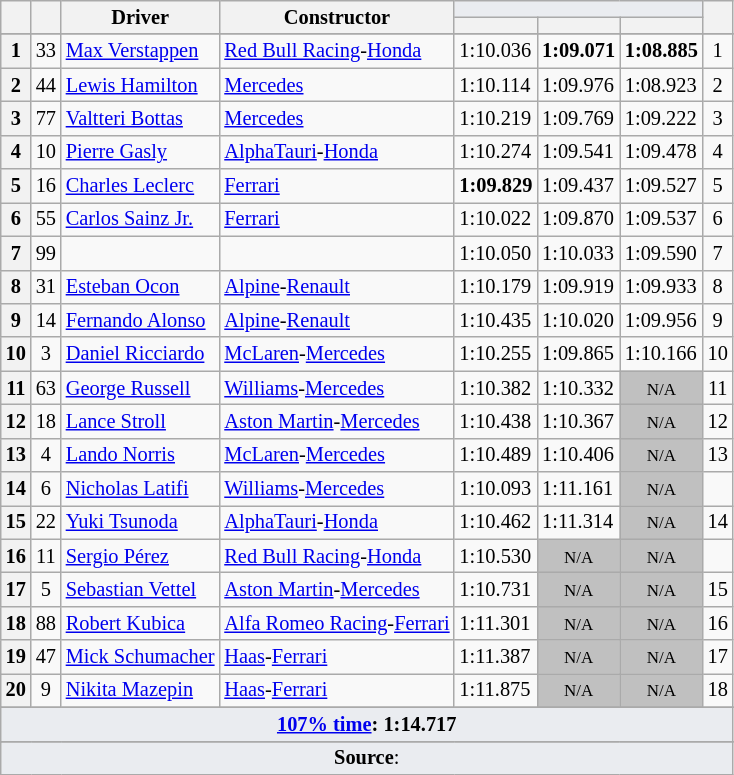<table class="wikitable sortable" style="font-size: 85%;">
<tr>
<th rowspan="2"></th>
<th rowspan="2"></th>
<th rowspan="2">Driver</th>
<th rowspan="2">Constructor</th>
<th colspan="3" style="background:#eaecf0; text-align:center;"></th>
<th rowspan="2"></th>
</tr>
<tr>
<th scope="col"></th>
<th scope="col"></th>
<th scope="col"></th>
</tr>
<tr>
</tr>
<tr>
<th scope="row">1</th>
<td align="center">33</td>
<td data-sort-value="ver"> <a href='#'>Max Verstappen</a></td>
<td><a href='#'>Red Bull Racing</a>-<a href='#'>Honda</a></td>
<td>1:10.036</td>
<td><strong>1:09.071</strong></td>
<td><strong>1:08.885</strong></td>
<td align="center">1</td>
</tr>
<tr>
<th scope="row">2</th>
<td align="center">44</td>
<td data-sort-value="ham"> <a href='#'>Lewis Hamilton</a></td>
<td><a href='#'>Mercedes</a></td>
<td>1:10.114</td>
<td>1:09.976</td>
<td>1:08.923</td>
<td align="center">2</td>
</tr>
<tr>
<th scope="row">3</th>
<td align="center">77</td>
<td data-sort-value="bot"> <a href='#'>Valtteri Bottas</a></td>
<td><a href='#'>Mercedes</a></td>
<td>1:10.219</td>
<td>1:09.769</td>
<td>1:09.222</td>
<td align="center">3</td>
</tr>
<tr>
<th scope="row">4</th>
<td align="center">10</td>
<td data-sort-value="gas"> <a href='#'>Pierre Gasly</a></td>
<td><a href='#'>AlphaTauri</a>-<a href='#'>Honda</a></td>
<td>1:10.274</td>
<td>1:09.541</td>
<td>1:09.478</td>
<td align="center">4</td>
</tr>
<tr>
<th scope="row">5</th>
<td align="center">16</td>
<td data-sort-value="lec"> <a href='#'>Charles Leclerc</a></td>
<td><a href='#'>Ferrari</a></td>
<td><strong>1:09.829</strong></td>
<td>1:09.437</td>
<td>1:09.527</td>
<td align="center">5</td>
</tr>
<tr>
<th scope="row">6</th>
<td align="center">55</td>
<td data-sort-value="sai"> <a href='#'>Carlos Sainz Jr.</a></td>
<td><a href='#'>Ferrari</a></td>
<td>1:10.022</td>
<td>1:09.870</td>
<td>1:09.537</td>
<td align="center">6</td>
</tr>
<tr>
<th scope="row">7</th>
<td align="center">99</td>
<td data-sort-value="gio"></td>
<td></td>
<td>1:10.050</td>
<td>1:10.033</td>
<td>1:09.590</td>
<td align="center">7</td>
</tr>
<tr>
<th scope="row">8</th>
<td align="center">31</td>
<td data-sort-value="oco"> <a href='#'>Esteban Ocon</a></td>
<td><a href='#'>Alpine</a>-<a href='#'>Renault</a></td>
<td>1:10.179</td>
<td>1:09.919</td>
<td>1:09.933</td>
<td align="center">8</td>
</tr>
<tr>
<th scope="row">9</th>
<td align="center">14</td>
<td data-sort-value="alo"> <a href='#'>Fernando Alonso</a></td>
<td><a href='#'>Alpine</a>-<a href='#'>Renault</a></td>
<td>1:10.435</td>
<td>1:10.020</td>
<td>1:09.956</td>
<td align="center">9</td>
</tr>
<tr>
<th scope="row">10</th>
<td align="center">3</td>
<td data-sort-value="ric"> <a href='#'>Daniel Ricciardo</a></td>
<td><a href='#'>McLaren</a>-<a href='#'>Mercedes</a></td>
<td>1:10.255</td>
<td>1:09.865</td>
<td>1:10.166</td>
<td align="center">10</td>
</tr>
<tr>
<th scope="row">11</th>
<td align="center">63</td>
<td data-sort-value="rus"> <a href='#'>George Russell</a></td>
<td><a href='#'>Williams</a>-<a href='#'>Mercedes</a></td>
<td>1:10.382</td>
<td>1:10.332</td>
<td style="background: silver" align="center" data-sort-value="15"><small>N/A</small></td>
<td align="center">11</td>
</tr>
<tr>
<th scope="row">12</th>
<td align="center">18</td>
<td data-sort-value="str"> <a href='#'>Lance Stroll</a></td>
<td><a href='#'>Aston Martin</a>-<a href='#'>Mercedes</a></td>
<td>1:10.438</td>
<td>1:10.367</td>
<td style="background: silver" align="center" data-sort-value="15"><small>N/A</small></td>
<td align="center">12</td>
</tr>
<tr>
<th scope="row">13</th>
<td align="center">4</td>
<td data-sort-value="nor"> <a href='#'>Lando Norris</a></td>
<td><a href='#'>McLaren</a>-<a href='#'>Mercedes</a></td>
<td>1:10.489</td>
<td>1:10.406</td>
<td style="background: silver" align="center" data-sort-value="15"><small>N/A</small></td>
<td align="center">13</td>
</tr>
<tr>
<th scope="row">14</th>
<td align="center">6</td>
<td data-sort-value="lat"> <a href='#'>Nicholas Latifi</a></td>
<td><a href='#'>Williams</a>-<a href='#'>Mercedes</a></td>
<td>1:10.093</td>
<td>1:11.161</td>
<td style="background: silver" align="center" data-sort-value="18"><small>N/A</small></td>
<td align="center"  data-sort-value="19"></td>
</tr>
<tr>
<th scope="row">15</th>
<td align="center">22</td>
<td data-sort-value="tsu"> <a href='#'>Yuki Tsunoda</a></td>
<td><a href='#'>AlphaTauri</a>-<a href='#'>Honda</a></td>
<td>1:10.462</td>
<td>1:11.314</td>
<td style="background: silver" align="center" data-sort-value="15"><small>N/A</small></td>
<td align="center">14</td>
</tr>
<tr>
<th scope="row">16</th>
<td align="center">11</td>
<td data-sort-value="per"> <a href='#'>Sergio Pérez</a></td>
<td><a href='#'>Red Bull Racing</a>-<a href='#'>Honda</a></td>
<td>1:10.530</td>
<td style="background: silver" align="center" data-sort-value="19"><small>N/A</small></td>
<td style="background: silver" align="center" data-sort-value="19"><small>N/A</small></td>
<td align="center"  data-sort-value="20"></td>
</tr>
<tr>
<th scope="row">17</th>
<td align="center">5</td>
<td data-sort-value="vet"> <a href='#'>Sebastian Vettel</a></td>
<td><a href='#'>Aston Martin</a>-<a href='#'>Mercedes</a></td>
<td>1:10.731</td>
<td style="background: silver" align="center" data-sort-value="19"><small>N/A</small></td>
<td style="background: silver" align="center" data-sort-value="19"><small>N/A</small></td>
<td align="center">15</td>
</tr>
<tr>
<th scope="row">18</th>
<td align="center">88</td>
<td data-sort-value="kub"> <a href='#'>Robert Kubica</a></td>
<td><a href='#'>Alfa Romeo Racing</a>-<a href='#'>Ferrari</a></td>
<td>1:11.301</td>
<td style="background: silver" align="center" data-sort-value="19"><small>N/A</small></td>
<td style="background: silver" align="center" data-sort-value="19"><small>N/A</small></td>
<td align="center">16</td>
</tr>
<tr>
<th scope="row">19</th>
<td align="center">47</td>
<td data-sort-value="sch"> <a href='#'>Mick Schumacher</a></td>
<td><a href='#'>Haas</a>-<a href='#'>Ferrari</a></td>
<td>1:11.387</td>
<td style="background: silver" align="center" data-sort-value="14"><small>N/A</small></td>
<td style="background: silver" align="center" data-sort-value="18"><small>N/A</small></td>
<td align="center">17</td>
</tr>
<tr>
<th scope="row">20</th>
<td align="center">9</td>
<td data-sort-value="maz"><a href='#'>Nikita Mazepin</a></td>
<td><a href='#'>Haas</a>-<a href='#'>Ferrari</a></td>
<td>1:11.875</td>
<td style="background: silver" align="center" data-sort-value="19"><small>N/A</small></td>
<td style="background: silver" align="center" data-sort-value="19"><small>N/A</small></td>
<td align="center">18</td>
</tr>
<tr>
</tr>
<tr class="sortbottom">
<td colspan="8" style="background-color:#EAECF0;text-align:center"><strong><a href='#'>107% time</a>: 1:14.717</strong></td>
</tr>
<tr>
</tr>
<tr class="sortbottom">
<td colspan="8" style="background-color:#EAECF0;text-align:center"><strong>Source</strong>:</td>
</tr>
</table>
